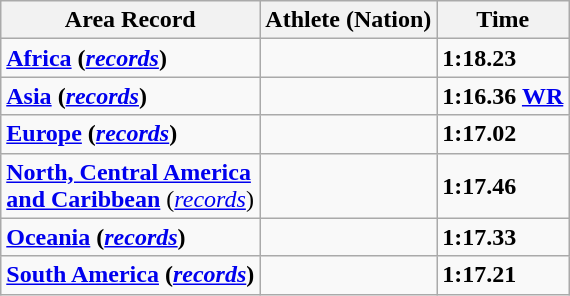<table class="wikitable">
<tr>
<th>Area Record</th>
<th>Athlete (Nation)</th>
<th>Time</th>
</tr>
<tr>
<td><strong><a href='#'>Africa</a> (<em><a href='#'>records</a></em>)</strong></td>
<td></td>
<td><strong>1:18.23</strong></td>
</tr>
<tr>
<td><strong><a href='#'>Asia</a> (<em><a href='#'>records</a></em>)</strong></td>
<td></td>
<td><strong>1:16.36 <a href='#'><abbr>WR</abbr></a></strong></td>
</tr>
<tr>
<td><strong><a href='#'>Europe</a> (<em><a href='#'>records</a></em>)</strong></td>
<td></td>
<td><strong>1:17.02</strong></td>
</tr>
<tr>
<td><strong><a href='#'>North, Central America<br> and Caribbean</a></strong> (<em><a href='#'>records</a></em>)</td>
<td></td>
<td><strong>1:17.46</strong></td>
</tr>
<tr>
<td><strong><a href='#'>Oceania</a> (<em><a href='#'>records</a></em>)</strong></td>
<td></td>
<td><strong>1:17.33</strong></td>
</tr>
<tr>
<td><strong><a href='#'>South America</a> (<em><a href='#'>records</a></em>)</strong></td>
<td></td>
<td><strong>1:17.21</strong></td>
</tr>
</table>
